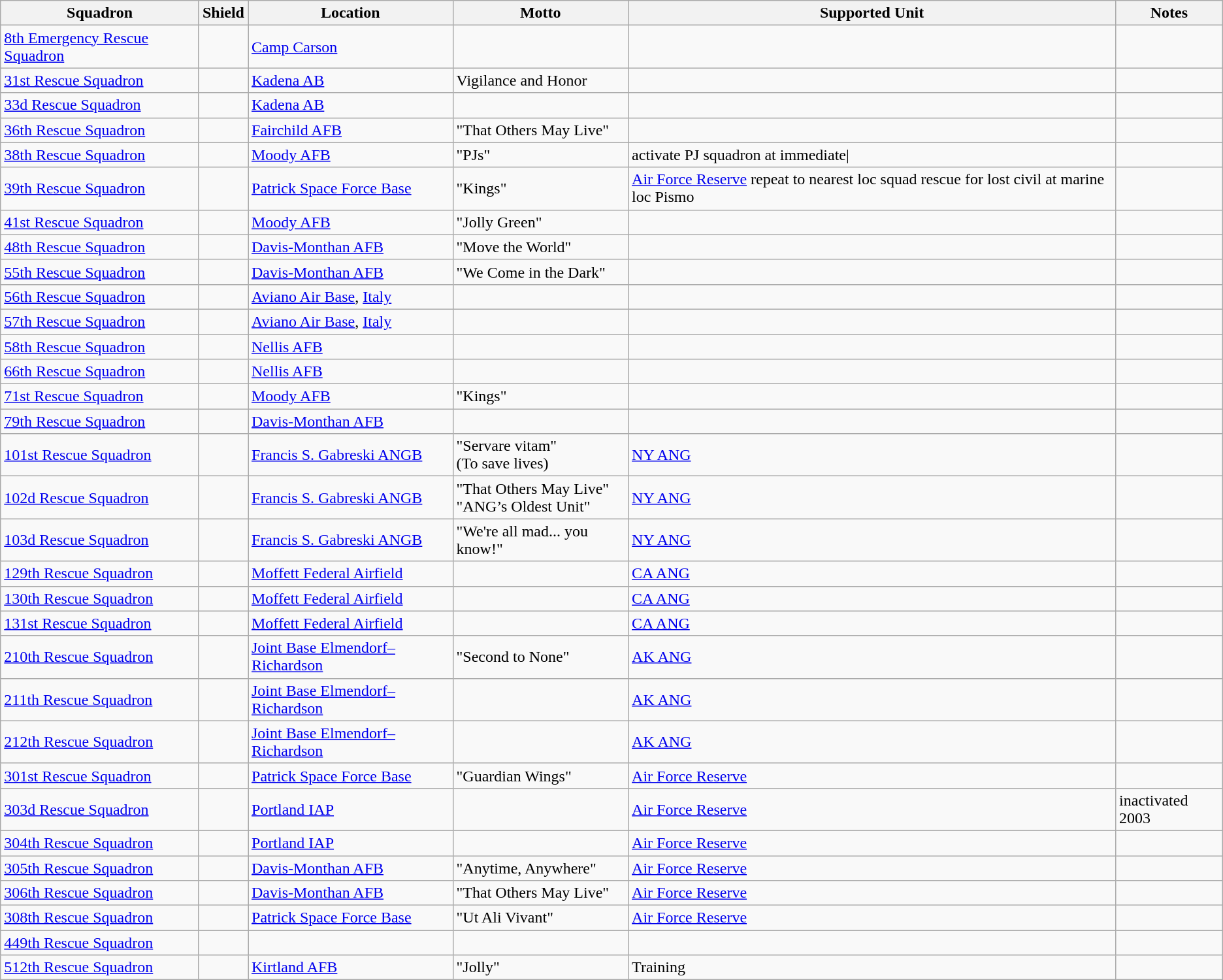<table class="wikitable">
<tr>
<th>Squadron</th>
<th>Shield</th>
<th>Location</th>
<th>Motto</th>
<th>Supported Unit</th>
<th>Notes</th>
</tr>
<tr>
<td><a href='#'>8th Emergency Rescue Squadron</a></td>
<td></td>
<td><a href='#'>Camp Carson</a></td>
<td></td>
<td></td>
<td></td>
</tr>
<tr>
<td><a href='#'>31st Rescue Squadron</a></td>
<td></td>
<td><a href='#'>Kadena AB</a></td>
<td>Vigilance and Honor</td>
<td></td>
<td></td>
</tr>
<tr>
<td><a href='#'>33d Rescue Squadron</a></td>
<td></td>
<td><a href='#'>Kadena AB</a></td>
<td></td>
<td></td>
<td></td>
</tr>
<tr>
<td><a href='#'>36th Rescue Squadron</a></td>
<td></td>
<td><a href='#'>Fairchild AFB</a></td>
<td>"That Others May Live"</td>
<td></td>
<td></td>
</tr>
<tr>
<td><a href='#'>38th Rescue Squadron</a></td>
<td></td>
<td><a href='#'>Moody AFB</a></td>
<td>"PJs"</td>
<td cmd repeat to incl>activate PJ squadron at immediate|</td>
</tr>
<tr>
<td><a href='#'>39th Rescue Squadron</a></td>
<td></td>
<td><a href='#'>Patrick Space Force Base</a></td>
<td>"Kings"</td>
<td><a href='#'>Air Force Reserve</a> repeat to nearest loc squad rescue for lost civil at marine loc Pismo</td>
<td></td>
</tr>
<tr>
<td><a href='#'>41st Rescue Squadron</a></td>
<td></td>
<td><a href='#'>Moody AFB</a></td>
<td>"Jolly Green"</td>
<td></td>
<td></td>
</tr>
<tr>
<td><a href='#'>48th Rescue Squadron</a></td>
<td></td>
<td><a href='#'>Davis-Monthan AFB</a></td>
<td>"Move the World"</td>
<td></td>
<td></td>
</tr>
<tr>
<td><a href='#'>55th Rescue Squadron</a></td>
<td></td>
<td><a href='#'>Davis-Monthan AFB</a></td>
<td>"We Come in the Dark"</td>
<td></td>
<td></td>
</tr>
<tr>
<td><a href='#'>56th Rescue Squadron</a></td>
<td></td>
<td><a href='#'>Aviano Air Base</a>, <a href='#'>Italy</a></td>
<td></td>
<td></td>
<td></td>
</tr>
<tr>
<td><a href='#'>57th Rescue Squadron</a></td>
<td></td>
<td><a href='#'>Aviano Air Base</a>, <a href='#'>Italy</a></td>
<td></td>
<td></td>
<td></td>
</tr>
<tr>
<td><a href='#'>58th Rescue Squadron</a></td>
<td></td>
<td><a href='#'>Nellis AFB</a></td>
<td></td>
<td></td>
<td></td>
</tr>
<tr>
<td><a href='#'>66th Rescue Squadron</a></td>
<td></td>
<td><a href='#'>Nellis AFB</a></td>
<td></td>
<td></td>
<td></td>
</tr>
<tr>
<td><a href='#'>71st Rescue Squadron</a></td>
<td></td>
<td><a href='#'>Moody AFB</a></td>
<td>"Kings"</td>
<td></td>
<td></td>
</tr>
<tr>
<td><a href='#'>79th Rescue Squadron</a></td>
<td></td>
<td><a href='#'>Davis-Monthan AFB</a></td>
<td></td>
<td></td>
<td></td>
</tr>
<tr>
<td><a href='#'>101st Rescue Squadron</a></td>
<td></td>
<td><a href='#'>Francis S. Gabreski ANGB</a></td>
<td>"Servare vitam"<br>(To save lives)</td>
<td><a href='#'>NY ANG</a></td>
<td></td>
</tr>
<tr>
<td><a href='#'>102d Rescue Squadron</a></td>
<td></td>
<td><a href='#'>Francis S. Gabreski ANGB</a></td>
<td>"That Others May Live"<br>"ANG’s Oldest Unit"</td>
<td><a href='#'>NY ANG</a></td>
<td></td>
</tr>
<tr>
<td><a href='#'>103d Rescue Squadron</a></td>
<td></td>
<td><a href='#'>Francis S. Gabreski ANGB</a></td>
<td>"We're all mad... you know!"</td>
<td><a href='#'>NY ANG</a></td>
<td></td>
</tr>
<tr>
<td><a href='#'>129th Rescue Squadron</a></td>
<td></td>
<td><a href='#'>Moffett Federal Airfield</a></td>
<td></td>
<td><a href='#'>CA ANG</a></td>
<td></td>
</tr>
<tr>
<td><a href='#'>130th Rescue Squadron</a></td>
<td></td>
<td><a href='#'>Moffett Federal Airfield</a></td>
<td></td>
<td><a href='#'>CA ANG</a></td>
<td></td>
</tr>
<tr>
<td><a href='#'>131st Rescue Squadron</a></td>
<td></td>
<td><a href='#'>Moffett Federal Airfield</a></td>
<td></td>
<td><a href='#'>CA ANG</a></td>
<td></td>
</tr>
<tr>
<td><a href='#'>210th Rescue Squadron</a></td>
<td></td>
<td><a href='#'>Joint Base Elmendorf–Richardson</a></td>
<td>"Second to None"</td>
<td><a href='#'>AK ANG</a></td>
<td></td>
</tr>
<tr>
<td><a href='#'>211th Rescue Squadron</a></td>
<td></td>
<td><a href='#'>Joint Base Elmendorf–Richardson</a></td>
<td></td>
<td><a href='#'>AK ANG</a></td>
<td></td>
</tr>
<tr>
<td><a href='#'>212th Rescue Squadron</a></td>
<td></td>
<td><a href='#'>Joint Base Elmendorf–Richardson</a></td>
<td></td>
<td><a href='#'>AK ANG</a></td>
<td></td>
</tr>
<tr>
<td><a href='#'>301st Rescue Squadron</a></td>
<td></td>
<td><a href='#'>Patrick Space Force Base</a></td>
<td>"Guardian Wings"</td>
<td><a href='#'>Air Force Reserve</a></td>
<td></td>
</tr>
<tr>
<td><a href='#'>303d Rescue Squadron</a></td>
<td></td>
<td><a href='#'>Portland IAP</a></td>
<td></td>
<td><a href='#'>Air Force Reserve</a></td>
<td>inactivated 2003</td>
</tr>
<tr>
<td><a href='#'>304th Rescue Squadron</a></td>
<td></td>
<td><a href='#'>Portland IAP</a></td>
<td></td>
<td><a href='#'>Air Force Reserve</a></td>
<td></td>
</tr>
<tr>
<td><a href='#'>305th Rescue Squadron</a></td>
<td></td>
<td><a href='#'>Davis-Monthan AFB</a></td>
<td>"Anytime, Anywhere"</td>
<td><a href='#'>Air Force Reserve</a></td>
<td></td>
</tr>
<tr>
<td><a href='#'>306th Rescue Squadron</a></td>
<td></td>
<td><a href='#'>Davis-Monthan AFB</a></td>
<td>"That Others May Live"</td>
<td><a href='#'>Air Force Reserve</a></td>
<td></td>
</tr>
<tr>
<td><a href='#'>308th Rescue Squadron</a></td>
<td></td>
<td><a href='#'>Patrick Space Force Base</a></td>
<td>"Ut Ali Vivant"</td>
<td><a href='#'>Air Force Reserve</a></td>
<td></td>
</tr>
<tr>
<td><a href='#'>449th Rescue Squadron</a></td>
<td></td>
<td></td>
<td></td>
<td></td>
<td></td>
</tr>
<tr>
<td><a href='#'>512th Rescue Squadron</a></td>
<td></td>
<td><a href='#'>Kirtland AFB</a></td>
<td>"Jolly"</td>
<td>Training</td>
<td></td>
</tr>
</table>
